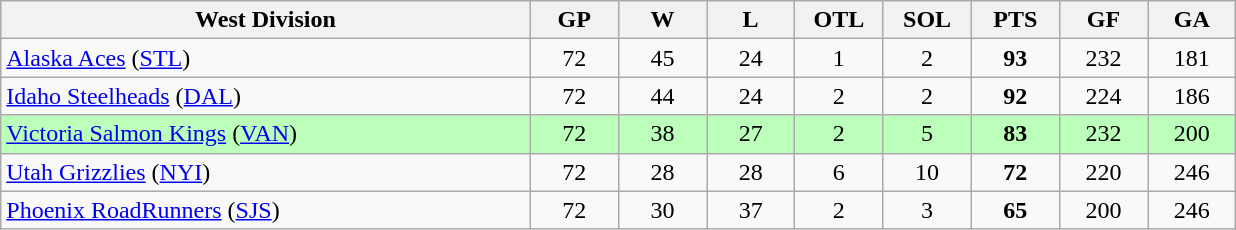<table class="wikitable" style="text-align:center">
<tr>
<th bgcolor="#DDDDFF" width="30%">West Division</th>
<th bgcolor="#DDDDFF" width="5%">GP</th>
<th bgcolor="#DDDDFF" width="5%">W</th>
<th bgcolor="#DDDDFF" width="5%">L</th>
<th bgcolor="#DDDDFF" width="5%">OTL</th>
<th bgcolor="#DDDDFF" width="5%">SOL</th>
<th bgcolor="#DDDDFF" width="5%">PTS</th>
<th bgcolor="#DDDDFF" width="5%">GF</th>
<th bgcolor="#DDDDFF" width="5%">GA</th>
</tr>
<tr>
<td align=left><a href='#'>Alaska Aces</a> (<a href='#'>STL</a>)</td>
<td>72</td>
<td>45</td>
<td>24</td>
<td>1</td>
<td>2</td>
<td><strong>93</strong></td>
<td>232</td>
<td>181</td>
</tr>
<tr>
<td align=left><a href='#'>Idaho Steelheads</a> (<a href='#'>DAL</a>)</td>
<td>72</td>
<td>44</td>
<td>24</td>
<td>2</td>
<td>2</td>
<td><strong>92</strong></td>
<td>224</td>
<td>186</td>
</tr>
<tr bgcolor=#bbffbb>
<td align=left><a href='#'>Victoria Salmon Kings</a> (<a href='#'>VAN</a>)</td>
<td>72</td>
<td>38</td>
<td>27</td>
<td>2</td>
<td>5</td>
<td><strong>83</strong></td>
<td>232</td>
<td>200</td>
</tr>
<tr>
<td align=left><a href='#'>Utah Grizzlies</a> (<a href='#'>NYI</a>)</td>
<td>72</td>
<td>28</td>
<td>28</td>
<td>6</td>
<td>10</td>
<td><strong>72</strong></td>
<td>220</td>
<td>246</td>
</tr>
<tr>
<td align=left><a href='#'>Phoenix RoadRunners</a> (<a href='#'>SJS</a>)</td>
<td>72</td>
<td>30</td>
<td>37</td>
<td>2</td>
<td>3</td>
<td><strong>65</strong></td>
<td>200</td>
<td>246</td>
</tr>
</table>
